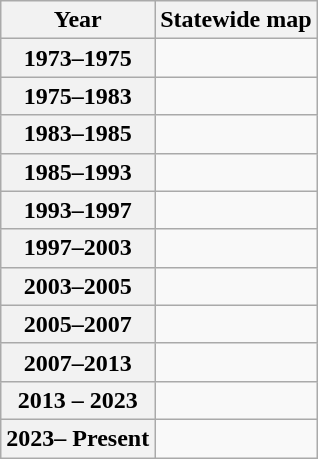<table class="wikitable mw-collapsible mw-collapsed">
<tr>
<th>Year</th>
<th>Statewide map</th>
</tr>
<tr>
<th>1973–1975</th>
<td></td>
</tr>
<tr>
<th>1975–1983</th>
<td></td>
</tr>
<tr>
<th>1983–1985</th>
<td></td>
</tr>
<tr>
<th>1985–1993</th>
<td></td>
</tr>
<tr>
<th>1993–1997</th>
<td></td>
</tr>
<tr>
<th>1997–2003</th>
<td></td>
</tr>
<tr>
<th>2003–2005</th>
<td></td>
</tr>
<tr>
<th>2005–2007</th>
<td></td>
</tr>
<tr>
<th>2007–2013</th>
<td></td>
</tr>
<tr>
<th>2013 – 2023</th>
<td></td>
</tr>
<tr>
<th>2023– Present</th>
<td></td>
</tr>
</table>
